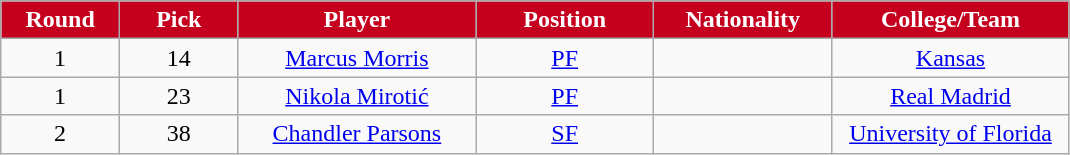<table class="wikitable sortable sortable">
<tr>
<th style="background:#c5001e; color:white; width:10%;">Round</th>
<th style="background:#c5001e; color:white; width:10%;">Pick</th>
<th style="background:#c5001e; color:white; width:20%;">Player</th>
<th style="background:#c5001e; color:white; width:15%;">Position</th>
<th style="background:#c5001e; color:white; width:15%;">Nationality</th>
<th style="background:#c5001e; color:white; width:20%;">College/Team</th>
</tr>
<tr style="text-align: center">
<td>1</td>
<td>14</td>
<td><a href='#'>Marcus Morris</a></td>
<td><a href='#'>PF</a></td>
<td></td>
<td><a href='#'>Kansas</a></td>
</tr>
<tr style="text-align: center">
<td>1</td>
<td>23</td>
<td><a href='#'>Nikola Mirotić</a></td>
<td><a href='#'>PF</a></td>
<td></td>
<td><a href='#'>Real Madrid</a></td>
</tr>
<tr style="text-align: center">
<td>2</td>
<td>38</td>
<td><a href='#'>Chandler Parsons</a></td>
<td><a href='#'>SF</a></td>
<td></td>
<td><a href='#'>University of Florida</a></td>
</tr>
</table>
